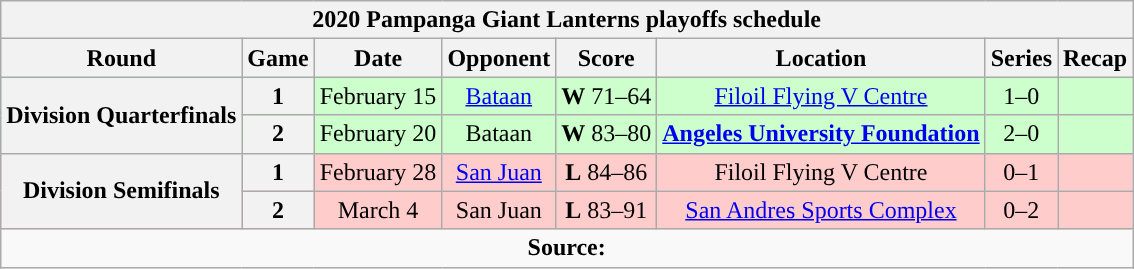<table class="wikitable" style="text-align:center">
<tr>
<th colspan=8>2020 Pampanga Giant Lanterns playoffs schedule</th>
</tr>
<tr>
<th>Round</th>
<th>Game</th>
<th>Date</th>
<th>Opponent</th>
<th>Score</th>
<th>Location</th>
<th>Series</th>
<th>Recap<br></th>
</tr>
<tr style="background:#cfc">
<th rowspan=2>Division Quarterfinals</th>
<th>1</th>
<td>February 15</td>
<td><a href='#'>Bataan</a></td>
<td><strong>W</strong> 71–64</td>
<td><a href='#'>Filoil Flying V Centre</a></td>
<td>1–0</td>
<td></td>
</tr>
<tr style="background:#cfc">
<th>2</th>
<td>February 20</td>
<td>Bataan</td>
<td><strong>W</strong> 83–80</td>
<td><strong><a href='#'>Angeles University Foundation</a></strong></td>
<td>2–0</td>
<td><br></td>
</tr>
<tr style="background:#fcc">
<th rowspan=2>Division Semifinals</th>
<th>1</th>
<td>February 28</td>
<td><a href='#'>San Juan</a></td>
<td><strong>L</strong> 84–86</td>
<td>Filoil Flying V Centre</td>
<td>0–1</td>
<td></td>
</tr>
<tr style="background:#fcc">
<th>2</th>
<td>March 4</td>
<td>San Juan</td>
<td><strong>L</strong> 83–91</td>
<td><a href='#'>San Andres Sports Complex</a></td>
<td>0–2</td>
<td></td>
</tr>
<tr>
<td colspan=8 align=center><strong>Source: </strong></td>
</tr>
</table>
